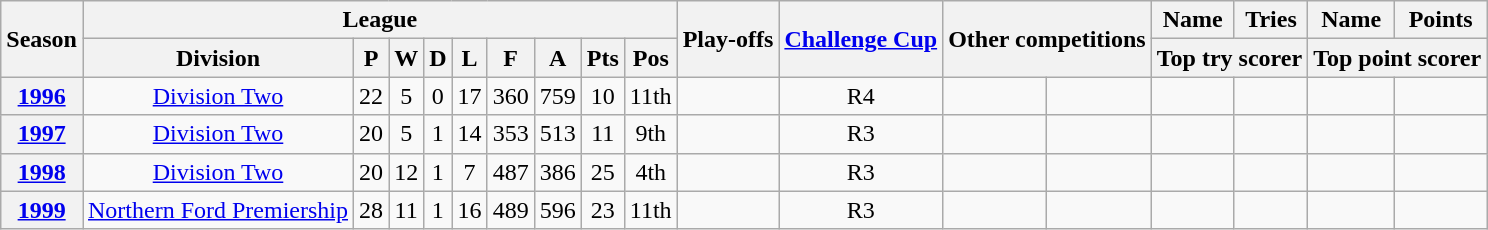<table class="wikitable" style="text-align: center">
<tr>
<th rowspan="2" scope="col">Season</th>
<th colspan="9" scope="col">League</th>
<th rowspan="2" scope="col">Play-offs</th>
<th rowspan="2" scope="col"><a href='#'>Challenge Cup</a></th>
<th colspan="2" rowspan="2" scope="col">Other competitions</th>
<th scope="col">Name</th>
<th scope="col">Tries</th>
<th scope="col">Name</th>
<th scope="col">Points</th>
</tr>
<tr>
<th scope="col">Division</th>
<th scope="col">P</th>
<th scope="col">W</th>
<th scope="col">D</th>
<th scope="col">L</th>
<th scope="col">F</th>
<th scope="col">A</th>
<th scope="col">Pts</th>
<th scope="col">Pos</th>
<th colspan="2" scope="col">Top try scorer</th>
<th colspan="2" scope="col">Top point scorer</th>
</tr>
<tr>
<th scope="row"><a href='#'>1996</a></th>
<td><a href='#'>Division Two</a></td>
<td>22</td>
<td>5</td>
<td>0</td>
<td>17</td>
<td>360</td>
<td>759</td>
<td>10</td>
<td>11th</td>
<td></td>
<td>R4</td>
<td></td>
<td></td>
<td></td>
<td></td>
<td></td>
<td></td>
</tr>
<tr>
<th scope="row"><a href='#'>1997</a></th>
<td><a href='#'>Division Two</a></td>
<td>20</td>
<td>5</td>
<td>1</td>
<td>14</td>
<td>353</td>
<td>513</td>
<td>11</td>
<td>9th</td>
<td></td>
<td>R3</td>
<td></td>
<td></td>
<td></td>
<td></td>
<td></td>
<td></td>
</tr>
<tr>
<th scope="row"><a href='#'>1998</a></th>
<td><a href='#'>Division Two</a></td>
<td>20</td>
<td>12</td>
<td>1</td>
<td>7</td>
<td>487</td>
<td>386</td>
<td>25</td>
<td>4th</td>
<td></td>
<td>R3</td>
<td></td>
<td></td>
<td></td>
<td></td>
<td></td>
<td></td>
</tr>
<tr>
<th scope="row"><a href='#'>1999</a></th>
<td><a href='#'>Northern Ford Premiership</a></td>
<td>28</td>
<td>11</td>
<td>1</td>
<td>16</td>
<td>489</td>
<td>596</td>
<td>23</td>
<td>11th</td>
<td></td>
<td>R3</td>
<td></td>
<td></td>
<td></td>
<td></td>
<td></td>
<td></td>
</tr>
</table>
